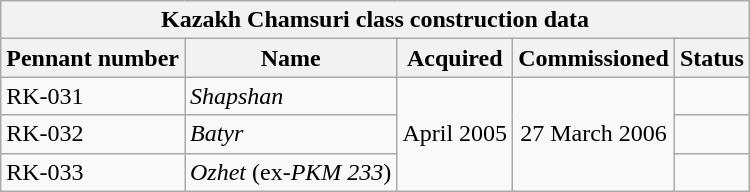<table class=wikitable>
<tr>
<th colspan="5" align="center">Kazakh Chamsuri class construction data</th>
</tr>
<tr>
<th>Pennant number</th>
<th>Name</th>
<th>Acquired</th>
<th>Commissioned</th>
<th>Status</th>
</tr>
<tr>
<td>RK-031</td>
<td><em>Shapshan</em></td>
<td rowspan="3" align="center">April 2005</td>
<td rowspan="3" align="center">27 March 2006</td>
<td></td>
</tr>
<tr>
<td>RK-032</td>
<td><em>Batyr</em></td>
<td></td>
</tr>
<tr>
<td>RK-033</td>
<td><em>Ozhet</em> (ex-<em>PKM 233</em>)</td>
<td></td>
</tr>
</table>
